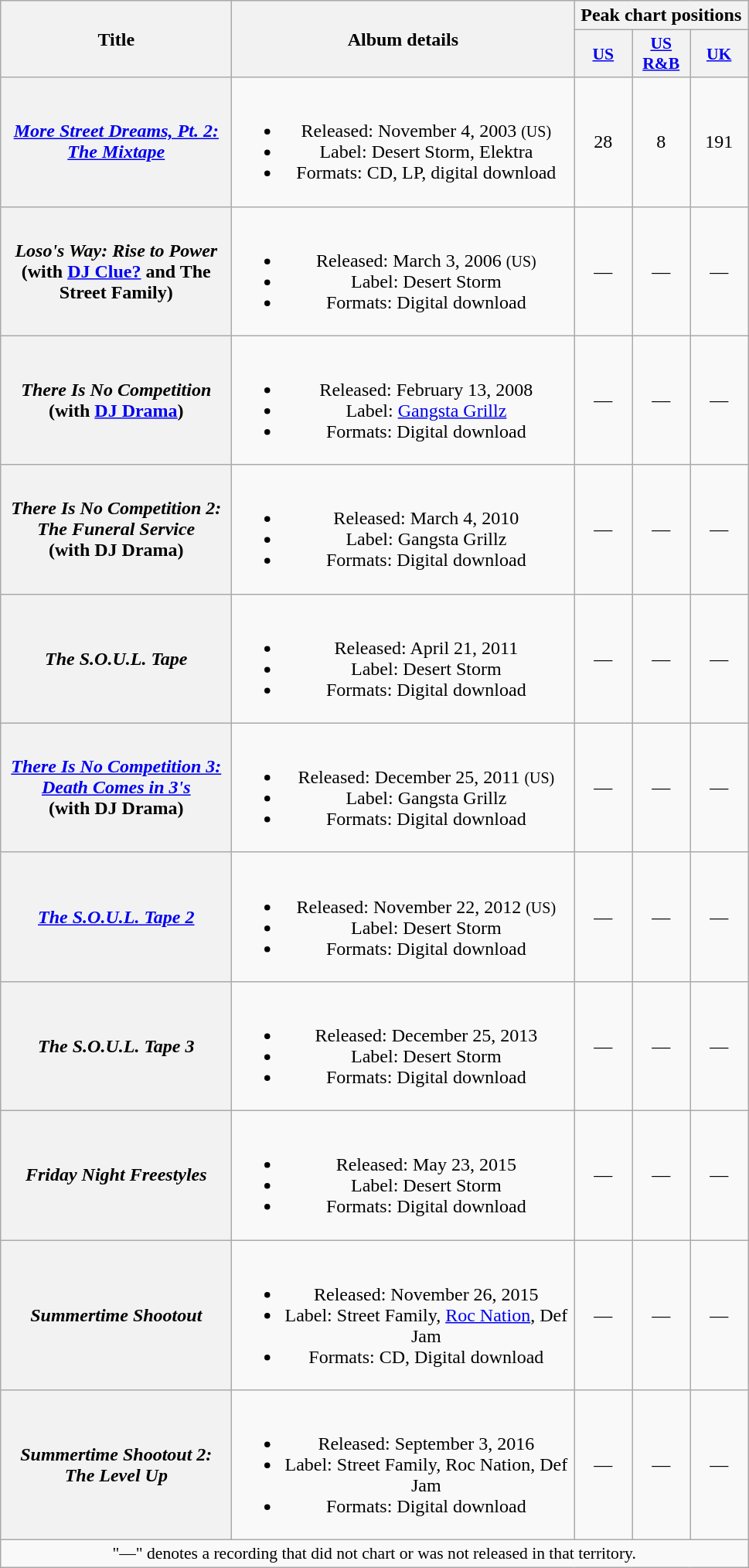<table class="wikitable plainrowheaders" style="text-align:center;">
<tr>
<th scope="col" rowspan="2" style="width:12em;">Title</th>
<th scope="col" rowspan="2" style="width:18em;">Album details</th>
<th scope="col" colspan="3">Peak chart positions</th>
</tr>
<tr>
<th scope="col" style="width:3em;font-size:90%;"><a href='#'>US</a><br></th>
<th scope="col" style="width:3em;font-size:90%;"><a href='#'>US<br>R&B</a><br></th>
<th scope="col" style="width:3em;font-size:90%;"><a href='#'>UK</a><br></th>
</tr>
<tr>
<th scope="row"><em><a href='#'>More Street Dreams, Pt. 2: The Mixtape</a></em></th>
<td><br><ul><li>Released: November 4, 2003 <small>(US)</small></li><li>Label: Desert Storm, Elektra</li><li>Formats: CD, LP, digital download</li></ul></td>
<td>28</td>
<td>8</td>
<td>191</td>
</tr>
<tr>
<th scope="row"><em>Loso's Way: Rise to Power</em><br><span>(with <a href='#'>DJ Clue?</a> and The Street Family)</span></th>
<td><br><ul><li>Released: March 3, 2006 <small>(US)</small></li><li>Label: Desert Storm</li><li>Formats: Digital download</li></ul></td>
<td>—</td>
<td>—</td>
<td>—</td>
</tr>
<tr>
<th scope="row"><em>There Is No Competition</em><br><span>(with <a href='#'>DJ Drama</a>)</span></th>
<td><br><ul><li>Released: February 13, 2008</li><li>Label: <a href='#'>Gangsta Grillz</a></li><li>Formats: Digital download</li></ul></td>
<td>—</td>
<td>—</td>
<td>—</td>
</tr>
<tr>
<th scope="row"><em>There Is No Competition 2: The Funeral Service</em><br><span>(with DJ Drama)</span></th>
<td><br><ul><li>Released: March 4, 2010</li><li>Label: Gangsta Grillz</li><li>Formats: Digital download</li></ul></td>
<td>—</td>
<td>—</td>
<td>—</td>
</tr>
<tr>
<th scope="row"><em>The S.O.U.L. Tape</em></th>
<td><br><ul><li>Released: April 21, 2011</li><li>Label: Desert Storm</li><li>Formats: Digital download</li></ul></td>
<td>—</td>
<td>—</td>
<td>—</td>
</tr>
<tr>
<th scope="row"><em><a href='#'>There Is No Competition 3: Death Comes in 3's</a></em><br><span>(with DJ Drama)</span></th>
<td><br><ul><li>Released: December 25, 2011 <small>(US)</small></li><li>Label: Gangsta Grillz</li><li>Formats: Digital download</li></ul></td>
<td>—</td>
<td>—</td>
<td>—</td>
</tr>
<tr>
<th scope="row"><em><a href='#'>The S.O.U.L. Tape 2</a></em></th>
<td><br><ul><li>Released: November 22, 2012 <small>(US)</small></li><li>Label: Desert Storm</li><li>Formats: Digital download</li></ul></td>
<td>—</td>
<td>—</td>
<td>—</td>
</tr>
<tr>
<th scope="row"><em>The S.O.U.L. Tape 3</em></th>
<td><br><ul><li>Released: December 25, 2013</li><li>Label: Desert Storm</li><li>Formats: Digital download</li></ul></td>
<td>—</td>
<td>—</td>
<td>—</td>
</tr>
<tr>
<th scope="row"><em>Friday Night Freestyles</em></th>
<td><br><ul><li>Released: May 23, 2015</li><li>Label: Desert Storm</li><li>Formats: Digital download</li></ul></td>
<td>—</td>
<td>—</td>
<td>—</td>
</tr>
<tr>
<th scope="row"><em>Summertime Shootout</em></th>
<td><br><ul><li>Released: November 26, 2015</li><li>Label: Street Family, <a href='#'>Roc Nation</a>, Def Jam</li><li>Formats: CD, Digital download</li></ul></td>
<td>—</td>
<td>—</td>
<td>—</td>
</tr>
<tr>
<th scope="row"><em>Summertime Shootout 2: The Level Up</em></th>
<td><br><ul><li>Released: September 3, 2016</li><li>Label: Street Family, Roc Nation, Def Jam</li><li>Formats: Digital download</li></ul></td>
<td>—</td>
<td>—</td>
<td>—</td>
</tr>
<tr>
<td colspan="5" style="font-size:90%">"—" denotes a recording that did not chart or was not released in that territory.</td>
</tr>
</table>
